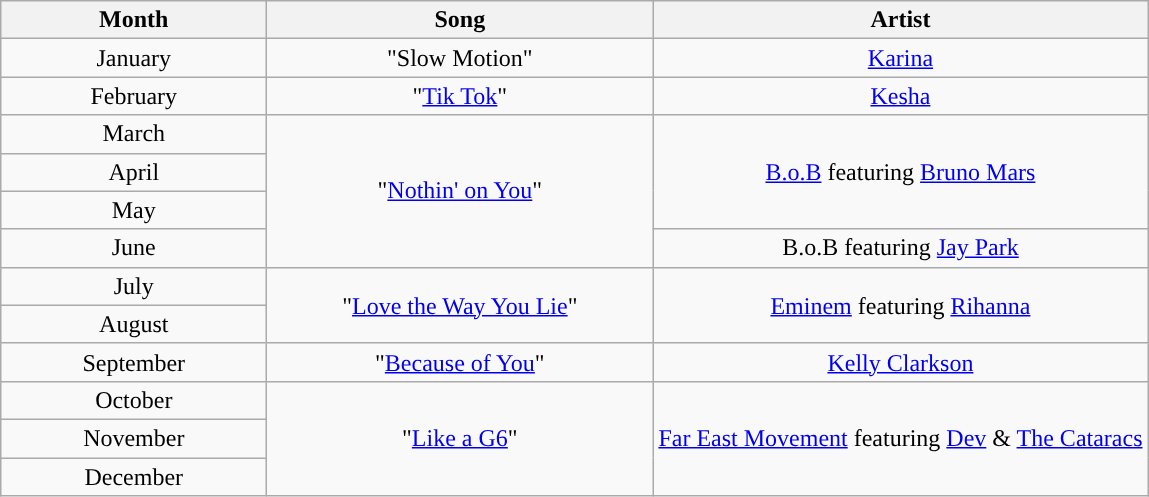<table class="wikitable">
<tr>
<th width="170">Month</th>
<th width="250">Song</th>
<th>Artist</th>
</tr>
<tr>
<td align="center">January</td>
<td align="center">"Slow Motion"</td>
<td align="center"><a href='#'>Karina</a></td>
</tr>
<tr>
<td align="center">February</td>
<td align="center">"<a href='#'>Tik Tok</a>"</td>
<td align="center"><a href='#'>Kesha</a></td>
</tr>
<tr>
<td align="center">March</td>
<td align="center" rowspan="4">"<a href='#'>Nothin' on You</a>"</td>
<td align="center" rowspan="3"><a href='#'>B.o.B</a> featuring <a href='#'>Bruno Mars</a></td>
</tr>
<tr>
<td align="center">April</td>
</tr>
<tr>
<td align="center">May</td>
</tr>
<tr>
<td align="center">June</td>
<td align="center">B.o.B featuring <a href='#'>Jay Park</a></td>
</tr>
<tr>
<td align="center">July</td>
<td align="center" rowspan="2">"<a href='#'>Love the Way You Lie</a>"</td>
<td align="center" rowspan="2"><a href='#'>Eminem</a> featuring <a href='#'>Rihanna</a></td>
</tr>
<tr>
<td align="center">August</td>
</tr>
<tr>
<td align="center">September</td>
<td align="center">"<a href='#'>Because of You</a>"</td>
<td align="center"><a href='#'>Kelly Clarkson</a></td>
</tr>
<tr>
<td align="center">October</td>
<td align="center" rowspan="3">"<a href='#'>Like a G6</a>"</td>
<td align="center" rowspan="3"><a href='#'>Far East Movement</a> featuring <a href='#'>Dev</a> & <a href='#'>The Cataracs</a></td>
</tr>
<tr>
<td align="center">November</td>
</tr>
<tr>
<td align="center">December</td>
</tr>
</table>
